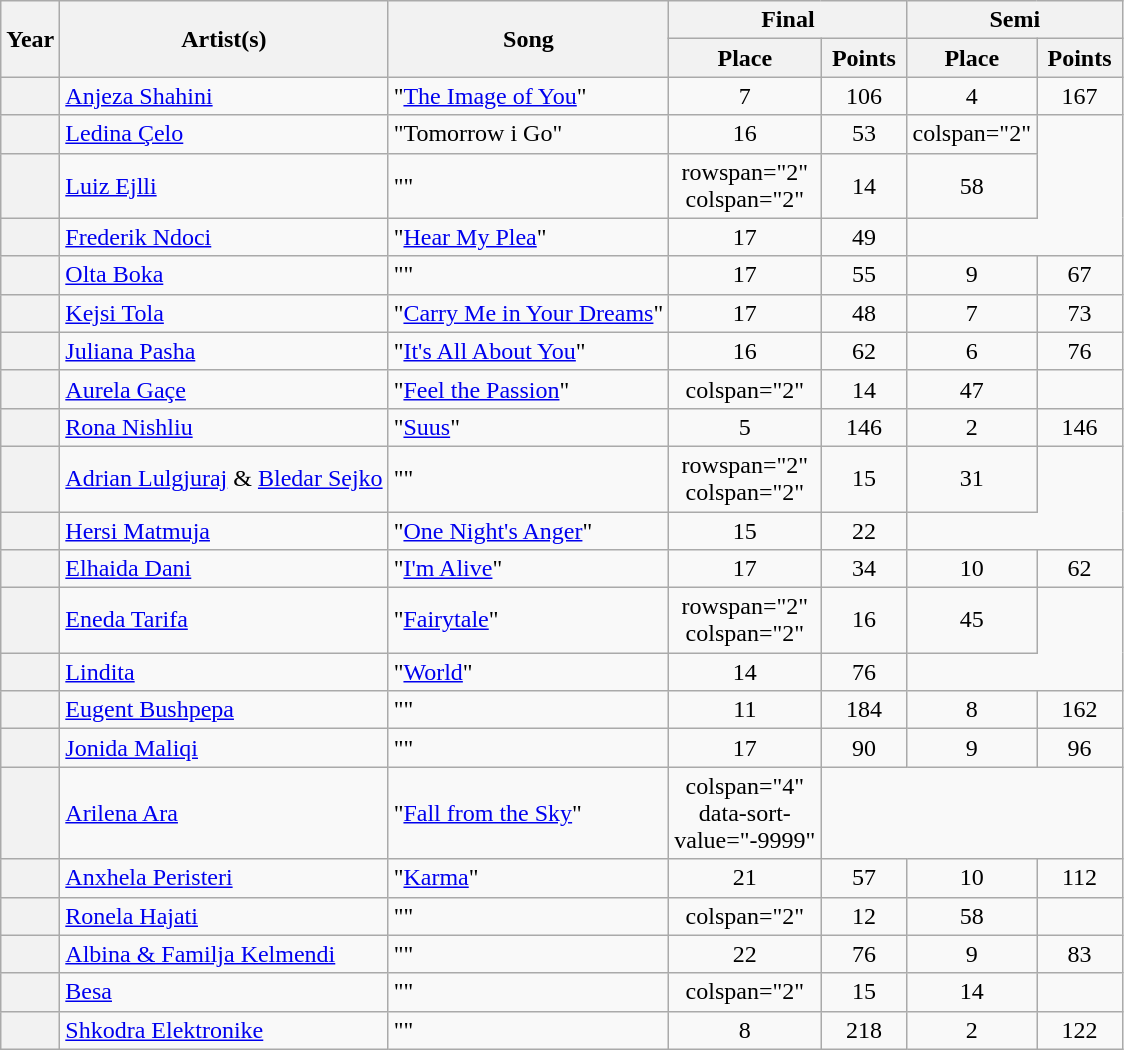<table class="wikitable sortable" style="text-align:center;">
<tr>
<th rowspan="2">Year</th>
<th rowspan="2">Artist(s)</th>
<th rowspan="2">Song</th>
<th colspan="2">Final</th>
<th colspan="2">Semi</th>
</tr>
<tr>
<th style="width:50px;">Place</th>
<th style="width:50px;">Points</th>
<th style="width:50px;">Place</th>
<th style="width:50px;">Points</th>
</tr>
<tr>
<th></th>
<td style="text-align:left;"><a href='#'>Anjeza Shahini</a></td>
<td style="text-align:left;">"<a href='#'>The Image of You</a>"</td>
<td>7</td>
<td>106</td>
<td>4</td>
<td>167</td>
</tr>
<tr>
<th></th>
<td style="text-align:left;"><a href='#'>Ledina Çelo</a></td>
<td style="text-align:left;">"Tomorrow i Go"</td>
<td>16</td>
<td>53</td>
<td>colspan="2" </td>
</tr>
<tr>
<th></th>
<td style="text-align:left;"><a href='#'>Luiz Ejlli</a></td>
<td style="text-align:left;">""</td>
<td>rowspan="2" colspan="2" </td>
<td>14</td>
<td>58</td>
</tr>
<tr>
<th></th>
<td style="text-align:left;"><a href='#'>Frederik Ndoci</a></td>
<td style="text-align:left;">"<a href='#'>Hear My Plea</a>"</td>
<td>17</td>
<td>49</td>
</tr>
<tr>
<th></th>
<td style="text-align:left;"><a href='#'>Olta Boka</a></td>
<td style="text-align:left;">""</td>
<td>17</td>
<td>55</td>
<td>9</td>
<td>67</td>
</tr>
<tr>
<th></th>
<td style="text-align:left;"><a href='#'>Kejsi Tola</a></td>
<td style="text-align:left;">"<a href='#'>Carry Me in Your Dreams</a>"</td>
<td>17</td>
<td>48</td>
<td>7</td>
<td>73</td>
</tr>
<tr>
<th></th>
<td style="text-align:left;"><a href='#'>Juliana Pasha</a></td>
<td style="text-align:left;">"<a href='#'>It's All About You</a>"</td>
<td>16</td>
<td>62</td>
<td>6</td>
<td>76</td>
</tr>
<tr>
<th></th>
<td style="text-align:left;"><a href='#'>Aurela Gaçe</a></td>
<td style="text-align:left;">"<a href='#'>Feel the Passion</a>"</td>
<td>colspan="2" </td>
<td>14</td>
<td>47</td>
</tr>
<tr>
<th></th>
<td style="text-align:left;"><a href='#'>Rona Nishliu</a></td>
<td style="text-align:left;">"<a href='#'>Suus</a>"</td>
<td>5</td>
<td>146</td>
<td>2</td>
<td>146</td>
</tr>
<tr>
<th></th>
<td style="text-align:left;"><a href='#'>Adrian Lulgjuraj</a> & <a href='#'>Bledar Sejko</a></td>
<td style="text-align:left;">""</td>
<td>rowspan="2" colspan="2" </td>
<td>15</td>
<td>31</td>
</tr>
<tr>
<th></th>
<td style="text-align:left;"><a href='#'>Hersi Matmuja</a></td>
<td style="text-align:left;">"<a href='#'>One Night's Anger</a>"</td>
<td>15</td>
<td>22</td>
</tr>
<tr>
<th></th>
<td style="text-align:left;"><a href='#'>Elhaida Dani</a></td>
<td style="text-align:left;">"<a href='#'>I'm Alive</a>"</td>
<td>17</td>
<td>34</td>
<td>10</td>
<td>62</td>
</tr>
<tr>
<th></th>
<td style="text-align:left;"><a href='#'>Eneda Tarifa</a></td>
<td style="text-align:left;">"<a href='#'>Fairytale</a>"</td>
<td>rowspan="2" colspan="2" </td>
<td>16</td>
<td>45</td>
</tr>
<tr>
<th></th>
<td style="text-align:left;"><a href='#'>Lindita</a></td>
<td style="text-align:left;">"<a href='#'>World</a>"</td>
<td>14</td>
<td>76</td>
</tr>
<tr>
<th></th>
<td style="text-align:left;"><a href='#'>Eugent Bushpepa</a></td>
<td style="text-align:left;">""</td>
<td>11</td>
<td>184</td>
<td>8</td>
<td>162</td>
</tr>
<tr>
<th></th>
<td style="text-align:left;"><a href='#'>Jonida Maliqi</a></td>
<td style="text-align:left;">""</td>
<td align=center>17</td>
<td>90</td>
<td>9</td>
<td>96</td>
</tr>
<tr>
<th></th>
<td style="text-align:left;"><a href='#'>Arilena Ara</a></td>
<td style="text-align:left;">"<a href='#'>Fall from the Sky</a>"</td>
<td>colspan="4" data-sort-value="-9999" </td>
</tr>
<tr>
<th></th>
<td style="text-align:left;"><a href='#'>Anxhela Peristeri</a></td>
<td style="text-align:left;">"<a href='#'>Karma</a>"</td>
<td align=center>21</td>
<td>57</td>
<td>10</td>
<td>112</td>
</tr>
<tr>
<th></th>
<td style="text-align:left;"><a href='#'>Ronela Hajati</a></td>
<td style="text-align:left;">""</td>
<td>colspan="2" </td>
<td>12</td>
<td>58</td>
</tr>
<tr>
<th></th>
<td style="text-align:left;"><a href='#'>Albina & Familja Kelmendi</a></td>
<td style="text-align:left;">""</td>
<td align=center>22</td>
<td>76</td>
<td>9</td>
<td>83</td>
</tr>
<tr>
<th></th>
<td style="text-align:left;"><a href='#'>Besa</a></td>
<td style="text-align:left;">""</td>
<td>colspan="2" </td>
<td>15</td>
<td>14</td>
</tr>
<tr>
<th></th>
<td style="text-align:left;"><a href='#'>Shkodra Elektronike</a></td>
<td style="text-align:left;">""</td>
<td>8</td>
<td>218</td>
<td>2</td>
<td>122</td>
</tr>
</table>
